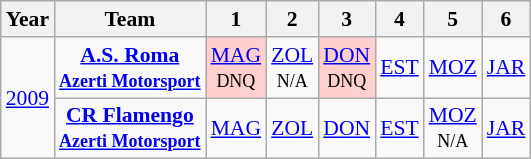<table class="wikitable" style="text-align:center; font-size:90%">
<tr>
<th>Year</th>
<th>Team</th>
<th>1</th>
<th>2</th>
<th>3</th>
<th>4</th>
<th>5</th>
<th>6</th>
</tr>
<tr>
<td rowspan=2><a href='#'>2009</a></td>
<td><strong><a href='#'>A.S. Roma</a><br><small><a href='#'>Azerti Motorsport</a></small></strong></td>
<td style="background:#ffcfcf;"><a href='#'>MAG</a>  <br><small>DNQ</small></td>
<td><a href='#'>ZOL</a> <br><small>N/A</small></td>
<td style="background:#ffcfcf;"><a href='#'>DON</a>  <br><small>DNQ</small></td>
<td><a href='#'>EST</a></td>
<td><a href='#'>MOZ</a></td>
<td><a href='#'>JAR</a></td>
</tr>
<tr>
<td><strong><a href='#'>CR Flamengo</a><br><small><a href='#'>Azerti Motorsport</a></small></strong></td>
<td><a href='#'>MAG</a></td>
<td><a href='#'>ZOL</a></td>
<td><a href='#'>DON</a></td>
<td><a href='#'>EST</a></td>
<td><a href='#'>MOZ</a> <br><small>N/A</small></td>
<td><a href='#'>JAR</a></td>
</tr>
</table>
